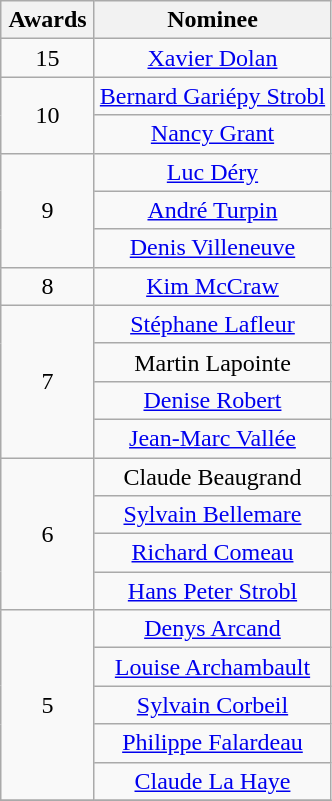<table class="wikitable" style="text-align: center;">
<tr>
<th scope="col" width="55">Awards</th>
<th scope="col" align="center">Nominee</th>
</tr>
<tr>
<td rowspan=1 style="text-align:center">15</td>
<td><a href='#'>Xavier Dolan</a></td>
</tr>
<tr>
<td rowspan=2 style="text-align:center">10</td>
<td><a href='#'>Bernard Gariépy Strobl</a></td>
</tr>
<tr>
<td><a href='#'>Nancy Grant</a></td>
</tr>
<tr>
<td rowspan=3 style="text-align:center">9</td>
<td><a href='#'>Luc Déry</a></td>
</tr>
<tr>
<td><a href='#'>André Turpin</a></td>
</tr>
<tr>
<td><a href='#'>Denis Villeneuve</a></td>
</tr>
<tr>
<td rowspan=1 style="text-align:center">8</td>
<td><a href='#'>Kim McCraw</a></td>
</tr>
<tr>
<td rowspan=4 style="text-align:center">7</td>
<td><a href='#'>Stéphane Lafleur</a></td>
</tr>
<tr>
<td>Martin Lapointe</td>
</tr>
<tr>
<td><a href='#'>Denise Robert</a></td>
</tr>
<tr>
<td><a href='#'>Jean-Marc Vallée</a></td>
</tr>
<tr>
<td rowspan=4 style="text-align:center">6</td>
<td>Claude Beaugrand</td>
</tr>
<tr>
<td><a href='#'>Sylvain Bellemare</a></td>
</tr>
<tr>
<td><a href='#'>Richard Comeau</a></td>
</tr>
<tr>
<td><a href='#'>Hans Peter Strobl</a></td>
</tr>
<tr>
<td rowspan=5 style="text-align:center">5</td>
<td><a href='#'>Denys Arcand</a></td>
</tr>
<tr>
<td><a href='#'>Louise Archambault</a></td>
</tr>
<tr>
<td><a href='#'>Sylvain Corbeil</a></td>
</tr>
<tr>
<td><a href='#'>Philippe Falardeau</a></td>
</tr>
<tr>
<td><a href='#'>Claude La Haye</a></td>
</tr>
<tr>
</tr>
</table>
